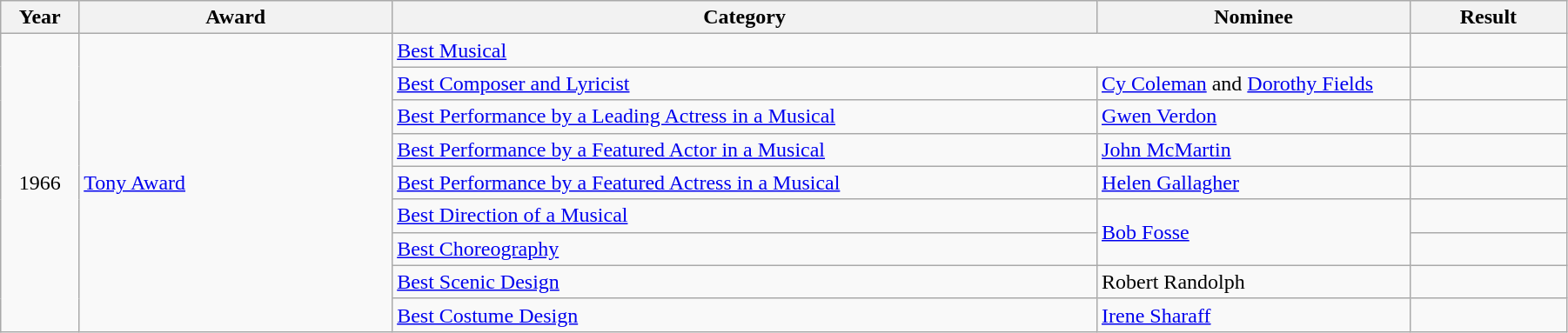<table class="wikitable" width="95%">
<tr>
<th width="5%">Year</th>
<th width="20%">Award</th>
<th width="45%">Category</th>
<th width="20%">Nominee</th>
<th width="10%">Result</th>
</tr>
<tr>
<td rowspan="9" align="center">1966</td>
<td rowspan="9"><a href='#'>Tony Award</a></td>
<td colspan="2"><a href='#'>Best Musical</a></td>
<td></td>
</tr>
<tr>
<td><a href='#'>Best Composer and Lyricist</a></td>
<td><a href='#'>Cy Coleman</a> and <a href='#'>Dorothy Fields</a></td>
<td></td>
</tr>
<tr>
<td><a href='#'>Best Performance by a Leading Actress in a Musical</a></td>
<td><a href='#'>Gwen Verdon</a></td>
<td></td>
</tr>
<tr>
<td><a href='#'>Best Performance by a Featured Actor in a Musical</a></td>
<td><a href='#'>John McMartin</a></td>
<td></td>
</tr>
<tr>
<td><a href='#'>Best Performance by a Featured Actress in a Musical</a></td>
<td><a href='#'>Helen Gallagher</a></td>
<td></td>
</tr>
<tr>
<td><a href='#'>Best Direction of a Musical</a></td>
<td rowspan="2"><a href='#'>Bob Fosse</a></td>
<td></td>
</tr>
<tr>
<td><a href='#'>Best Choreography</a></td>
<td></td>
</tr>
<tr>
<td><a href='#'>Best Scenic Design</a></td>
<td>Robert Randolph</td>
<td></td>
</tr>
<tr>
<td><a href='#'>Best Costume Design</a></td>
<td><a href='#'>Irene Sharaff</a></td>
<td></td>
</tr>
</table>
